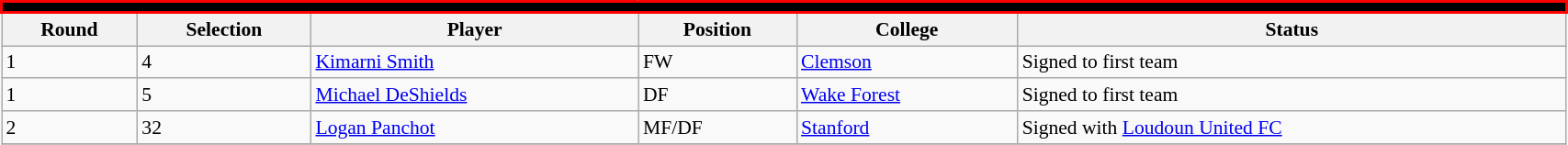<table class="wikitable sortable" style="width:90%; text-align:center; font-size:90%; text-align:left;">
<tr style="border-spacing: 2px; border: 2px solid red;">
<td colspan="6" bgcolor="#000000" color="#FFFFFF" border="#E32526" align="center"><strong></strong></td>
</tr>
<tr>
<th>Round</th>
<th>Selection</th>
<th>Player</th>
<th>Position</th>
<th>College</th>
<th>Status</th>
</tr>
<tr>
<td>1</td>
<td>4</td>
<td> <a href='#'>Kimarni Smith</a></td>
<td>FW</td>
<td><a href='#'>Clemson</a></td>
<td>Signed to first team</td>
</tr>
<tr>
<td>1</td>
<td>5</td>
<td> <a href='#'>Michael DeShields</a></td>
<td>DF</td>
<td><a href='#'>Wake Forest</a></td>
<td>Signed to first team</td>
</tr>
<tr>
<td>2</td>
<td>32</td>
<td> <a href='#'>Logan Panchot</a></td>
<td>MF/DF</td>
<td><a href='#'>Stanford</a></td>
<td>Signed with <a href='#'>Loudoun United FC</a></td>
</tr>
<tr>
</tr>
</table>
